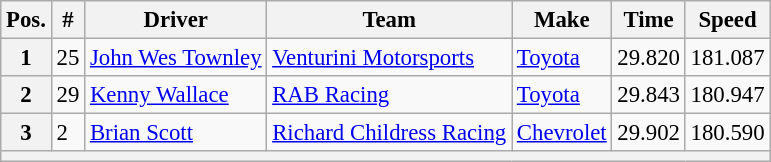<table class="wikitable" style="font-size:95%">
<tr>
<th>Pos.</th>
<th>#</th>
<th>Driver</th>
<th>Team</th>
<th>Make</th>
<th>Time</th>
<th>Speed</th>
</tr>
<tr>
<th>1</th>
<td>25</td>
<td><a href='#'>John Wes Townley</a></td>
<td><a href='#'>Venturini Motorsports</a></td>
<td><a href='#'>Toyota</a></td>
<td>29.820</td>
<td>181.087</td>
</tr>
<tr>
<th>2</th>
<td>29</td>
<td><a href='#'>Kenny Wallace</a></td>
<td><a href='#'>RAB Racing</a></td>
<td><a href='#'>Toyota</a></td>
<td>29.843</td>
<td>180.947</td>
</tr>
<tr>
<th>3</th>
<td>2</td>
<td><a href='#'>Brian Scott</a></td>
<td><a href='#'>Richard Childress Racing</a></td>
<td><a href='#'>Chevrolet</a></td>
<td>29.902</td>
<td>180.590</td>
</tr>
<tr>
<th colspan="7"></th>
</tr>
</table>
